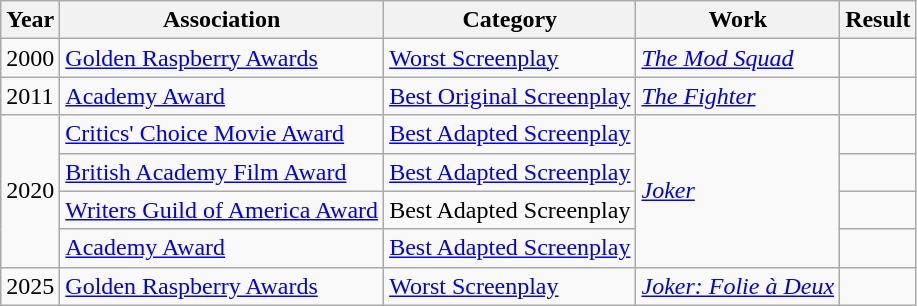<table class="wikitable">
<tr>
<th>Year</th>
<th>Association</th>
<th>Category</th>
<th>Work</th>
<th>Result</th>
</tr>
<tr>
<td>2000</td>
<td><a href='#'>Golden Raspberry Awards</a></td>
<td><a href='#'>Worst Screenplay</a></td>
<td><em><a href='#'>The Mod Squad</a></em></td>
<td></td>
</tr>
<tr>
<td>2011</td>
<td><a href='#'>Academy Award</a></td>
<td><a href='#'>Best Original Screenplay</a></td>
<td><em><a href='#'>The Fighter</a></em></td>
<td></td>
</tr>
<tr>
<td rowspan="4">2020</td>
<td><a href='#'>Critics' Choice Movie Award</a></td>
<td><a href='#'>Best Adapted Screenplay</a></td>
<td rowspan="4"><em><a href='#'>Joker</a></em></td>
<td></td>
</tr>
<tr>
<td><a href='#'>British Academy Film Award</a></td>
<td><a href='#'>Best Adapted Screenplay</a></td>
<td></td>
</tr>
<tr>
<td><a href='#'>Writers Guild of America Award</a></td>
<td>Best Adapted Screenplay</td>
<td></td>
</tr>
<tr>
<td><a href='#'>Academy Award</a></td>
<td><a href='#'>Best Adapted Screenplay</a></td>
<td></td>
</tr>
<tr>
<td>2025</td>
<td><a href='#'>Golden Raspberry Awards</a></td>
<td><a href='#'>Worst Screenplay</a></td>
<td><em><a href='#'>Joker: Folie à Deux</a></em></td>
<td></td>
</tr>
</table>
